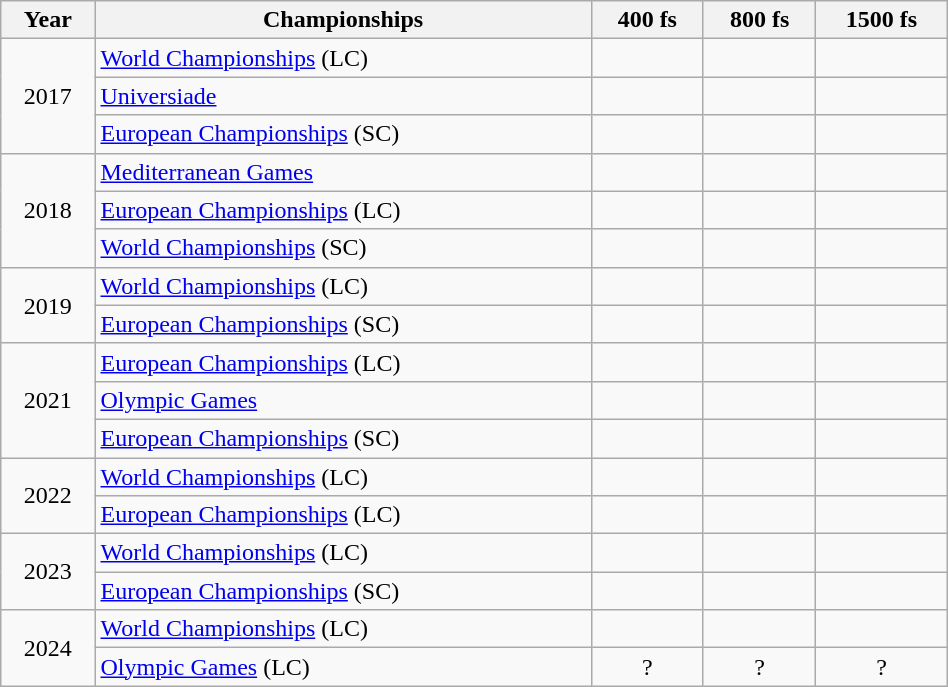<table class="wikitable sortable" width=50% style="font-size:100%; text-align:center;">
<tr>
<th>Year</th>
<th>Championships</th>
<th>400 fs</th>
<th>800 fs</th>
<th>1500 fs</th>
</tr>
<tr>
<td rowspan=3>2017</td>
<td align=left><a href='#'>World Championships</a> (LC)</td>
<td></td>
<td></td>
<td></td>
</tr>
<tr>
<td align=left><a href='#'>Universiade</a></td>
<td></td>
<td></td>
<td></td>
</tr>
<tr>
<td align=left><a href='#'>European Championships</a> (SC)</td>
<td></td>
<td></td>
<td></td>
</tr>
<tr>
<td rowspan=3>2018</td>
<td align=left><a href='#'>Mediterranean Games</a></td>
<td></td>
<td></td>
<td></td>
</tr>
<tr>
<td align=left><a href='#'>European Championships</a> (LC)</td>
<td></td>
<td></td>
<td></td>
</tr>
<tr>
<td align=left><a href='#'>World Championships</a> (SC)</td>
<td></td>
<td></td>
<td></td>
</tr>
<tr>
<td rowspan=2>2019</td>
<td align=left><a href='#'>World Championships</a> (LC)</td>
<td></td>
<td></td>
<td></td>
</tr>
<tr>
<td align=left><a href='#'>European Championships</a> (SC)</td>
<td></td>
<td></td>
<td></td>
</tr>
<tr>
<td rowspan="3">2021</td>
<td align=left><a href='#'>European Championships</a> (LC)</td>
<td></td>
<td></td>
<td></td>
</tr>
<tr>
<td align=left><a href='#'>Olympic Games</a></td>
<td></td>
<td></td>
<td></td>
</tr>
<tr>
<td align=left><a href='#'>European Championships</a> (SC)</td>
<td></td>
<td></td>
<td></td>
</tr>
<tr>
<td rowspan=2>2022</td>
<td align=left><a href='#'>World Championships</a> (LC)</td>
<td></td>
<td></td>
<td></td>
</tr>
<tr>
<td align=left><a href='#'>European Championships</a> (LC)</td>
<td></td>
<td></td>
<td></td>
</tr>
<tr>
<td rowspan=2>2023</td>
<td align=left><a href='#'>World Championships</a> (LC)</td>
<td></td>
<td></td>
<td></td>
</tr>
<tr>
<td align=left><a href='#'>European Championships</a> (SC)</td>
<td></td>
<td></td>
<td></td>
</tr>
<tr>
<td rowspan=2>2024</td>
<td align=left><a href='#'>World Championships</a> (LC)</td>
<td></td>
<td></td>
<td></td>
</tr>
<tr>
<td align=left><a href='#'>Olympic Games</a> (LC)</td>
<td>?</td>
<td>?</td>
<td>?</td>
</tr>
</table>
